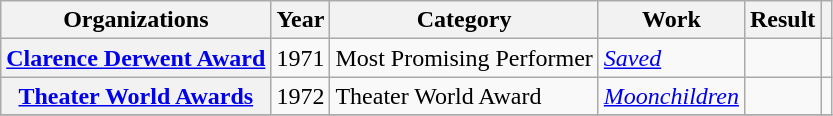<table class= "wikitable plainrowheaders sortable">
<tr>
<th scope="col">Organizations</th>
<th scope="col">Year</th>
<th scope="col">Category</th>
<th scope="col">Work</th>
<th scope="col">Result</th>
<th scope="col" class="unsortable"></th>
</tr>
<tr>
<th scope="row" rowspan="1"><a href='#'>Clarence Derwent Award</a></th>
<td style="text-align:center;">1971</td>
<td>Most Promising Performer</td>
<td><em><a href='#'>Saved</a></em></td>
<td></td>
<td></td>
</tr>
<tr>
<th scope="row" rowspan="1"><a href='#'>Theater World Awards</a></th>
<td style="text-align:center;">1972</td>
<td>Theater World Award</td>
<td><em><a href='#'>Moonchildren</a></em></td>
<td></td>
<td></td>
</tr>
<tr>
</tr>
</table>
